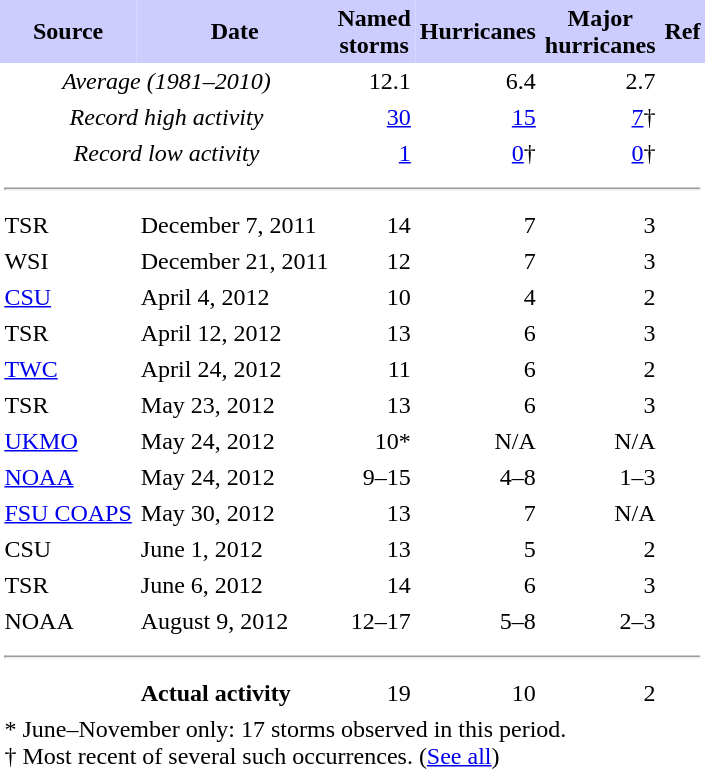<table class="toccolours" cellspacing=0 cellpadding=3 style="float:right; margin-left:1em; text-align:right; clear: right;">
<tr style="background:#ccccff">
<td align="center"><strong>Source</strong></td>
<td align="center"><strong>Date</strong></td>
<td align="center"><strong><span>Named<br>storms</span></strong></td>
<td align="center"><strong><span>Hurricanes</span></strong></td>
<td align="center"><strong><span>Major<br>hurricanes</span></strong></td>
<td align="center"><strong><span>Ref</span></strong></td>
</tr>
<tr>
<td align="center" colspan="2"><em>Average <span>(1981–2010)</span></em></td>
<td>12.1</td>
<td>6.4</td>
<td>2.7</td>
<td></td>
</tr>
<tr>
<td align="center" colspan="2"><em>Record high activity</em></td>
<td><a href='#'>30</a></td>
<td><a href='#'>15</a></td>
<td><a href='#'>7</a>†</td>
<td></td>
</tr>
<tr>
<td align="center" colspan="2"><em>Record low activity</em></td>
<td><a href='#'>1</a></td>
<td><a href='#'>0</a>†</td>
<td><a href='#'>0</a>†</td>
<td></td>
</tr>
<tr>
<td colspan="6" style="text-align:center;"><hr></td>
</tr>
<tr>
<td align="left">TSR</td>
<td align="left">December 7, 2011</td>
<td>14</td>
<td>7</td>
<td>3</td>
<td></td>
</tr>
<tr>
<td align="left">WSI</td>
<td align="left">December 21, 2011</td>
<td>12</td>
<td>7</td>
<td>3</td>
<td></td>
</tr>
<tr>
<td align="left"><a href='#'>CSU</a></td>
<td align="left">April 4, 2012</td>
<td>10</td>
<td>4</td>
<td>2</td>
<td></td>
</tr>
<tr>
<td align="left">TSR</td>
<td align="left">April 12, 2012</td>
<td>13</td>
<td>6</td>
<td>3</td>
<td></td>
</tr>
<tr>
<td align="left"><a href='#'>TWC</a></td>
<td align="left">April 24, 2012</td>
<td>11</td>
<td>6</td>
<td>2</td>
<td></td>
</tr>
<tr>
<td align="left">TSR</td>
<td align="left">May 23, 2012</td>
<td>13</td>
<td>6</td>
<td>3</td>
<td></td>
</tr>
<tr>
<td align="left"><a href='#'>UKMO</a></td>
<td align="left">May 24, 2012</td>
<td>10*</td>
<td>N/A</td>
<td>N/A</td>
<td></td>
</tr>
<tr>
<td align="left"><a href='#'>NOAA</a></td>
<td align="left">May 24, 2012</td>
<td>9–15</td>
<td>4–8</td>
<td>1–3</td>
<td></td>
</tr>
<tr>
<td align="left"><a href='#'>FSU COAPS</a></td>
<td align="left">May 30, 2012</td>
<td>13</td>
<td>7</td>
<td>N/A</td>
<td></td>
</tr>
<tr>
<td align="left">CSU</td>
<td align="left">June 1, 2012</td>
<td>13</td>
<td>5</td>
<td>2</td>
<td></td>
</tr>
<tr>
<td align="left">TSR</td>
<td align="left">June 6, 2012</td>
<td>14</td>
<td>6</td>
<td>3</td>
<td></td>
</tr>
<tr>
<td align="left">NOAA</td>
<td align="left">August 9, 2012</td>
<td>12–17</td>
<td>5–8</td>
<td>2–3</td>
<td></td>
</tr>
<tr>
<td colspan="6" style="text-align:center;"><hr></td>
</tr>
<tr>
<td align="left"></td>
<td align="left"><strong>Actual activity</strong></td>
<td>19</td>
<td>10</td>
<td>2</td>
</tr>
<tr>
<td style="text-align:left;" colspan="5">* June–November only: 17 storms observed in this period.<br>† Most recent of several such occurrences. (<a href='#'>See all</a>)</td>
</tr>
</table>
